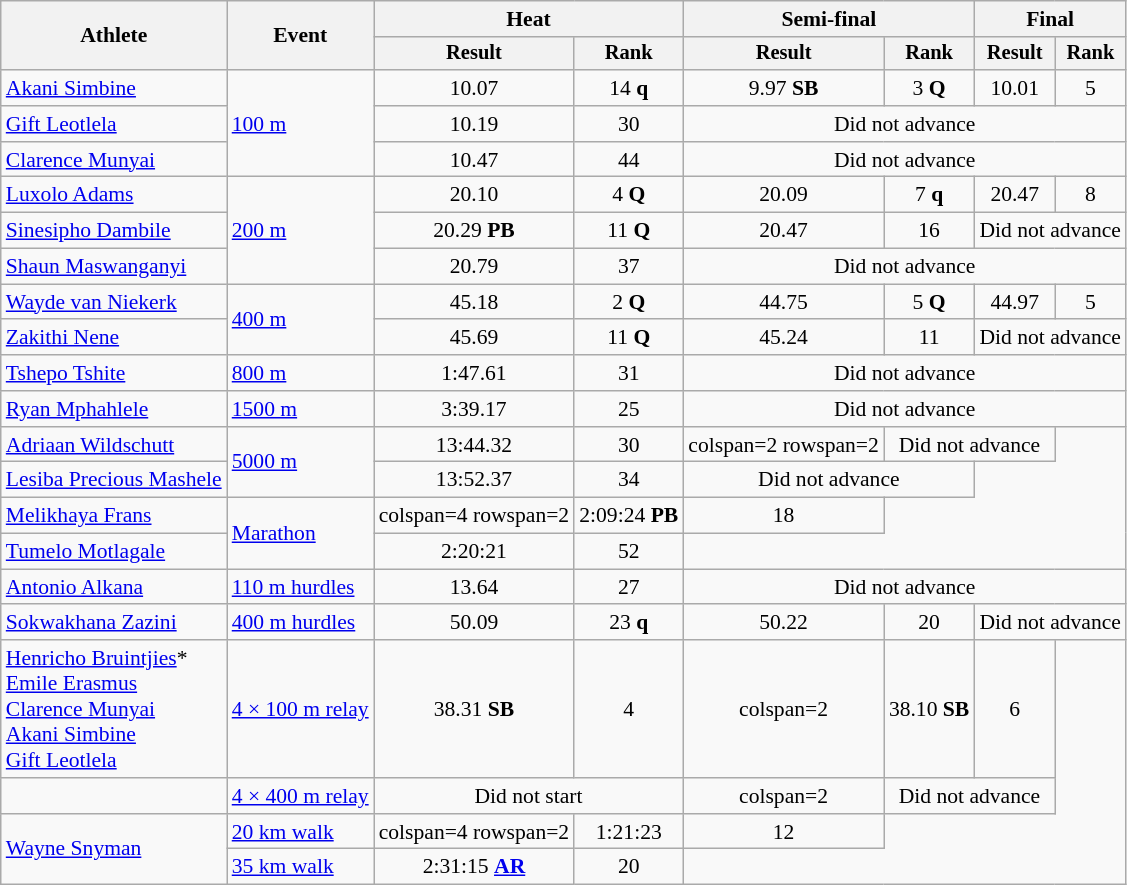<table class="wikitable" style="font-size:90%">
<tr>
<th rowspan="2">Athlete</th>
<th rowspan="2">Event</th>
<th colspan="2">Heat</th>
<th colspan="2">Semi-final</th>
<th colspan="2">Final</th>
</tr>
<tr style="font-size:95%">
<th>Result</th>
<th>Rank</th>
<th>Result</th>
<th>Rank</th>
<th>Result</th>
<th>Rank</th>
</tr>
<tr align=center>
<td align=left><a href='#'>Akani Simbine</a></td>
<td align=left rowspan=3><a href='#'>100 m</a></td>
<td>10.07</td>
<td>14 <strong>q</strong></td>
<td>9.97 <strong>SB</strong></td>
<td>3 <strong>Q</strong></td>
<td>10.01</td>
<td>5</td>
</tr>
<tr align=center>
<td align=left><a href='#'>Gift Leotlela</a></td>
<td>10.19</td>
<td>30</td>
<td colspan="4">Did not advance</td>
</tr>
<tr align=center>
<td align=left><a href='#'>Clarence Munyai</a></td>
<td>10.47</td>
<td>44</td>
<td colspan="4">Did not advance</td>
</tr>
<tr align=center>
<td align=left><a href='#'>Luxolo Adams</a></td>
<td align=left rowspan=3><a href='#'>200 m</a></td>
<td>20.10</td>
<td>4 <strong>Q</strong></td>
<td>20.09</td>
<td>7 <strong>q</strong></td>
<td>20.47</td>
<td>8</td>
</tr>
<tr align=center>
<td align=left><a href='#'>Sinesipho Dambile</a></td>
<td>20.29 <strong>PB</strong></td>
<td>11 <strong>Q</strong></td>
<td>20.47</td>
<td>16</td>
<td colspan="2">Did not advance</td>
</tr>
<tr align=center>
<td align=left><a href='#'>Shaun Maswanganyi</a></td>
<td>20.79</td>
<td>37</td>
<td colspan="4">Did not advance</td>
</tr>
<tr align=center>
<td align=left><a href='#'>Wayde van Niekerk</a></td>
<td align=left rowspan=2><a href='#'>400 m</a></td>
<td>45.18</td>
<td>2 <strong>Q</strong></td>
<td>44.75</td>
<td>5 <strong>Q</strong></td>
<td>44.97</td>
<td>5</td>
</tr>
<tr align=center>
<td align=left><a href='#'>Zakithi Nene</a></td>
<td>45.69</td>
<td>11 <strong>Q</strong></td>
<td>45.24</td>
<td>11</td>
<td colspan="2">Did not advance</td>
</tr>
<tr align=center>
<td align=left><a href='#'>Tshepo Tshite</a></td>
<td align=left><a href='#'>800 m</a></td>
<td>1:47.61</td>
<td>31</td>
<td colspan="4">Did not advance</td>
</tr>
<tr align=center>
<td align=left><a href='#'>Ryan Mphahlele</a></td>
<td align=left><a href='#'>1500 m</a></td>
<td>3:39.17</td>
<td>25</td>
<td colspan="4">Did not advance</td>
</tr>
<tr align=center>
<td align=left><a href='#'>Adriaan Wildschutt</a></td>
<td align=left rowspan=2><a href='#'>5000 m</a></td>
<td>13:44.32</td>
<td>30</td>
<td>colspan=2 rowspan=2 </td>
<td colspan="2">Did not advance</td>
</tr>
<tr align=center>
<td align=left><a href='#'>Lesiba Precious Mashele</a></td>
<td>13:52.37</td>
<td>34</td>
<td colspan="2">Did not advance</td>
</tr>
<tr align=center>
<td align=left><a href='#'>Melikhaya Frans</a></td>
<td align=left rowspan=2><a href='#'>Marathon</a></td>
<td>colspan=4 rowspan=2 </td>
<td>2:09:24 <strong>PB</strong></td>
<td>18</td>
</tr>
<tr align=center>
<td align=left><a href='#'>Tumelo Motlagale</a></td>
<td>2:20:21</td>
<td>52</td>
</tr>
<tr align=center>
<td align=left><a href='#'>Antonio Alkana</a></td>
<td align=left><a href='#'>110 m hurdles</a></td>
<td>13.64</td>
<td>27</td>
<td colspan="4">Did not advance</td>
</tr>
<tr align=center>
<td align=left><a href='#'>Sokwakhana Zazini</a></td>
<td align=left><a href='#'>400 m hurdles</a></td>
<td>50.09</td>
<td>23 <strong>q</strong></td>
<td>50.22</td>
<td>20</td>
<td colspan="2">Did not advance</td>
</tr>
<tr align=center>
<td align=left><a href='#'>Henricho Bruintjies</a>*<br> <a href='#'>Emile Erasmus</a><br> <a href='#'>Clarence Munyai</a><br> <a href='#'>Akani Simbine</a><br><a href='#'>Gift Leotlela</a></td>
<td align=left><a href='#'>4 × 100 m relay</a></td>
<td>38.31 <strong>SB</strong></td>
<td>4</td>
<td>colspan=2</td>
<td>38.10 <strong>SB</strong></td>
<td>6</td>
</tr>
<tr align=center>
<td align=left></td>
<td align=left><a href='#'>4 × 400 m relay</a></td>
<td colspan=2>Did not start</td>
<td>colspan=2</td>
<td colspan="2">Did not advance</td>
</tr>
<tr align=center>
<td align=left rowspan=2><a href='#'>Wayne Snyman</a></td>
<td align=left><a href='#'>20 km walk</a></td>
<td>colspan=4 rowspan=2 </td>
<td>1:21:23</td>
<td>12</td>
</tr>
<tr align=center>
<td align=left><a href='#'>35 km walk</a></td>
<td>2:31:15 <strong><a href='#'>AR</a></strong></td>
<td>20</td>
</tr>
</table>
